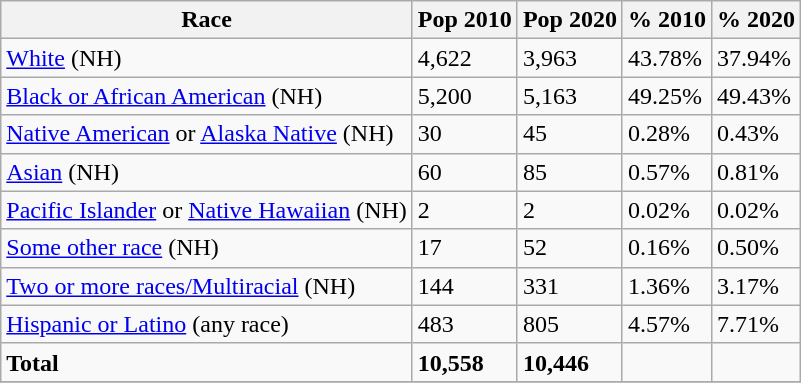<table class="wikitable">
<tr>
<th>Race</th>
<th>Pop 2010</th>
<th>Pop 2020</th>
<th>% 2010</th>
<th>% 2020</th>
</tr>
<tr>
<td><a href='#'>White</a> (NH)</td>
<td>4,622</td>
<td>3,963</td>
<td>43.78%</td>
<td>37.94%</td>
</tr>
<tr>
<td><a href='#'>Black or African American</a> (NH)</td>
<td>5,200</td>
<td>5,163</td>
<td>49.25%</td>
<td>49.43%</td>
</tr>
<tr>
<td><a href='#'>Native American</a> or <a href='#'>Alaska Native</a> (NH)</td>
<td>30</td>
<td>45</td>
<td>0.28%</td>
<td>0.43%</td>
</tr>
<tr>
<td><a href='#'>Asian</a> (NH)</td>
<td>60</td>
<td>85</td>
<td>0.57%</td>
<td>0.81%</td>
</tr>
<tr>
<td><a href='#'>Pacific Islander</a> or <a href='#'>Native Hawaiian</a> (NH)</td>
<td>2</td>
<td>2</td>
<td>0.02%</td>
<td>0.02%</td>
</tr>
<tr>
<td><a href='#'>Some other race</a> (NH)</td>
<td>17</td>
<td>52</td>
<td>0.16%</td>
<td>0.50%</td>
</tr>
<tr>
<td><a href='#'>Two or more races/Multiracial</a> (NH)</td>
<td>144</td>
<td>331</td>
<td>1.36%</td>
<td>3.17%</td>
</tr>
<tr>
<td><a href='#'>Hispanic or Latino</a> (any race)</td>
<td>483</td>
<td>805</td>
<td>4.57%</td>
<td>7.71%</td>
</tr>
<tr>
<td><strong>Total</strong></td>
<td><strong>10,558</strong></td>
<td><strong>10,446</strong></td>
<td></td>
<td></td>
</tr>
<tr>
</tr>
</table>
